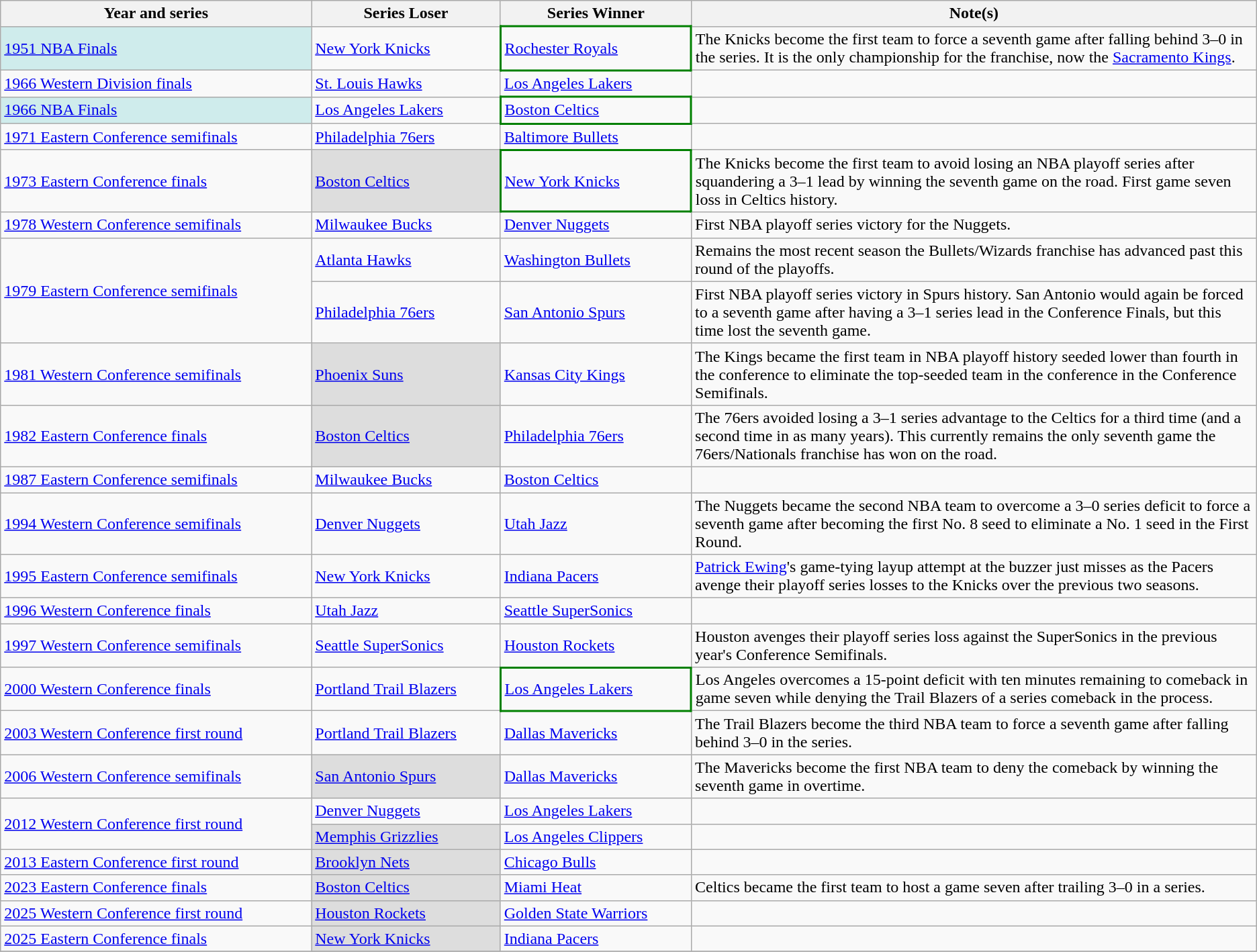<table class="wikitable">
<tr>
<th>Year and series</th>
<th>Series Loser</th>
<th>Series Winner</th>
<th width="45%">Note(s)</th>
</tr>
<tr>
<td style="background-color:#cfecec"><a href='#'>1951 NBA Finals</a></td>
<td><a href='#'>New York Knicks</a></td>
<td style="border-bottom:2px solid green; border-top:2px solid green; border-left:2px solid green; border-right:2px solid green"><a href='#'>Rochester Royals</a></td>
<td>The Knicks become the first team to force a seventh game after falling behind 3–0 in the series. It is the only championship for the franchise, now the <a href='#'>Sacramento Kings</a>.</td>
</tr>
<tr>
<td><a href='#'>1966 Western Division finals</a></td>
<td><a href='#'>St. Louis Hawks</a></td>
<td><a href='#'>Los Angeles Lakers</a></td>
<td></td>
</tr>
<tr>
<td style="background-color:#cfecec"><a href='#'>1966 NBA Finals</a></td>
<td><a href='#'>Los Angeles Lakers</a></td>
<td style="border-bottom:2px solid green; border-top:2px solid green; border-left:2px solid green; border-right:2px solid green"><a href='#'>Boston Celtics</a></td>
<td></td>
</tr>
<tr>
<td><a href='#'>1971 Eastern Conference semifinals</a></td>
<td><a href='#'>Philadelphia 76ers</a></td>
<td><a href='#'>Baltimore Bullets</a></td>
<td></td>
</tr>
<tr>
<td><a href='#'>1973 Eastern Conference finals</a></td>
<td bgcolor="#dddddd"><a href='#'>Boston Celtics</a></td>
<td style="border-bottom:2px solid green; border-top:2px solid green; border-left:2px solid green; border-right:2px solid green"><a href='#'>New York Knicks</a></td>
<td>The Knicks become the first team to avoid losing an NBA playoff series after squandering a 3–1 lead by winning the seventh game on the road. First game seven loss in Celtics history.</td>
</tr>
<tr>
<td><a href='#'>1978 Western Conference semifinals</a></td>
<td><a href='#'>Milwaukee Bucks</a></td>
<td><a href='#'>Denver Nuggets</a></td>
<td>First NBA playoff series victory for the Nuggets.</td>
</tr>
<tr>
<td rowspan="2"><a href='#'>1979 Eastern Conference semifinals</a></td>
<td><a href='#'>Atlanta Hawks</a></td>
<td><a href='#'>Washington Bullets</a></td>
<td>Remains the most recent season the Bullets/Wizards franchise has advanced past this round of the playoffs.</td>
</tr>
<tr>
<td><a href='#'>Philadelphia 76ers</a></td>
<td><a href='#'>San Antonio Spurs</a></td>
<td>First NBA playoff series victory in Spurs history. San Antonio would again be forced to a seventh game after having a 3–1 series lead in the Conference Finals, but this time lost the seventh game.</td>
</tr>
<tr>
<td><a href='#'>1981 Western Conference semifinals</a></td>
<td bgcolor="#dddddd"><a href='#'>Phoenix Suns</a></td>
<td><a href='#'>Kansas City Kings</a></td>
<td>The Kings became the first team in NBA playoff history seeded lower than fourth in the conference to eliminate the top-seeded team in the conference in the Conference Semifinals.</td>
</tr>
<tr>
<td><a href='#'>1982 Eastern Conference finals</a></td>
<td bgcolor="#dddddd"><a href='#'>Boston Celtics</a></td>
<td><a href='#'>Philadelphia 76ers</a></td>
<td>The 76ers avoided losing a 3–1 series advantage to the Celtics for a third time (and a second time in as many years). This currently remains the only seventh game the 76ers/Nationals franchise has won on the road.</td>
</tr>
<tr>
<td><a href='#'>1987 Eastern Conference semifinals</a></td>
<td><a href='#'>Milwaukee Bucks</a></td>
<td><a href='#'>Boston Celtics</a></td>
<td></td>
</tr>
<tr>
<td><a href='#'>1994 Western Conference semifinals</a></td>
<td><a href='#'>Denver Nuggets</a></td>
<td><a href='#'>Utah Jazz</a></td>
<td>The Nuggets became the second NBA team to overcome a 3–0 series deficit to force a seventh game after becoming the first No. 8 seed to eliminate a No. 1 seed in the First Round.</td>
</tr>
<tr>
<td><a href='#'>1995 Eastern Conference semifinals</a></td>
<td><a href='#'>New York Knicks</a></td>
<td><a href='#'>Indiana Pacers</a></td>
<td><a href='#'>Patrick Ewing</a>'s game-tying layup attempt at the buzzer just misses as the Pacers avenge their playoff series losses to the Knicks over the previous two seasons.</td>
</tr>
<tr>
<td><a href='#'>1996 Western Conference finals</a></td>
<td><a href='#'>Utah Jazz</a></td>
<td><a href='#'>Seattle SuperSonics</a></td>
<td></td>
</tr>
<tr>
<td><a href='#'>1997 Western Conference semifinals</a></td>
<td><a href='#'>Seattle SuperSonics</a></td>
<td><a href='#'>Houston Rockets</a></td>
<td>Houston avenges their playoff series loss against the SuperSonics in the previous year's Conference Semifinals.</td>
</tr>
<tr>
<td><a href='#'>2000 Western Conference finals</a></td>
<td><a href='#'>Portland Trail Blazers</a></td>
<td style="border-bottom:2px solid green; border-top:2px solid green; border-left:2px solid green; border-right:2px solid green"><a href='#'>Los Angeles Lakers</a></td>
<td>Los Angeles overcomes a 15-point deficit with ten minutes remaining to comeback in game seven while denying the Trail Blazers of a series comeback in the process.</td>
</tr>
<tr>
<td><a href='#'>2003 Western Conference first round</a></td>
<td><a href='#'>Portland Trail Blazers</a></td>
<td><a href='#'>Dallas Mavericks</a></td>
<td>The Trail Blazers become the third NBA team to force a seventh game after falling behind 3–0 in the series.</td>
</tr>
<tr>
<td><a href='#'>2006 Western Conference semifinals</a></td>
<td bgcolor="#dddddd"><a href='#'>San Antonio Spurs</a></td>
<td><a href='#'>Dallas Mavericks</a></td>
<td>The Mavericks become the first NBA team to deny the comeback by winning the seventh game in overtime.</td>
</tr>
<tr>
<td rowspan="2"><a href='#'>2012 Western Conference first round</a></td>
<td><a href='#'>Denver Nuggets</a></td>
<td><a href='#'>Los Angeles Lakers</a></td>
<td></td>
</tr>
<tr>
<td bgcolor="#dddddd"><a href='#'>Memphis Grizzlies</a></td>
<td><a href='#'>Los Angeles Clippers</a></td>
<td></td>
</tr>
<tr>
<td><a href='#'>2013 Eastern Conference first round</a></td>
<td bgcolor="#dddddd"><a href='#'>Brooklyn Nets</a></td>
<td><a href='#'>Chicago Bulls</a></td>
<td></td>
</tr>
<tr>
<td><a href='#'>2023 Eastern Conference finals</a></td>
<td bgcolor="#dddddd"><a href='#'>Boston Celtics</a></td>
<td><a href='#'>Miami Heat</a></td>
<td>Celtics became the first team to host a game seven after trailing 3–0 in a series.</td>
</tr>
<tr>
<td><a href='#'>2025 Western Conference first round</a></td>
<td bgcolor="#dddddd"><a href='#'>Houston Rockets</a></td>
<td><a href='#'>Golden State Warriors</a></td>
<td></td>
</tr>
<tr>
<td><a href='#'>2025 Eastern Conference finals</a></td>
<td bgcolor="#dddddd"><a href='#'>New York Knicks</a></td>
<td><a href='#'>Indiana Pacers</a></td>
<td></td>
</tr>
<tr>
</tr>
</table>
